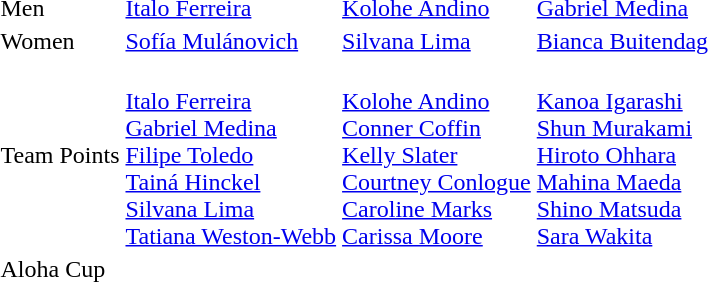<table>
<tr>
<td>Men</td>
<td><a href='#'>Italo Ferreira</a><br></td>
<td><a href='#'>Kolohe Andino</a><br></td>
<td><a href='#'>Gabriel Medina</a><br></td>
</tr>
<tr>
<td>Women</td>
<td><a href='#'>Sofía Mulánovich</a><br></td>
<td><a href='#'>Silvana Lima</a><br></td>
<td><a href='#'>Bianca Buitendag</a><br></td>
</tr>
<tr>
<td>Team Points</td>
<td><br><a href='#'>Italo Ferreira</a><br><a href='#'>Gabriel Medina</a><br><a href='#'>Filipe Toledo</a><br><a href='#'>Tainá Hinckel</a><br><a href='#'>Silvana Lima</a><br><a href='#'>Tatiana Weston-Webb</a></td>
<td><br><a href='#'>Kolohe Andino</a><br><a href='#'>Conner Coffin</a><br><a href='#'>Kelly Slater</a><br><a href='#'>Courtney Conlogue</a><br><a href='#'>Caroline Marks</a><br><a href='#'>Carissa Moore</a></td>
<td><br><a href='#'>Kanoa Igarashi</a><br><a href='#'>Shun Murakami</a><br><a href='#'>Hiroto Ohhara</a><br><a href='#'>Mahina Maeda</a><br><a href='#'>Shino Matsuda</a><br><a href='#'>Sara Wakita</a></td>
</tr>
<tr>
<td>Aloha Cup</td>
<td></td>
<td></td>
<td></td>
</tr>
</table>
